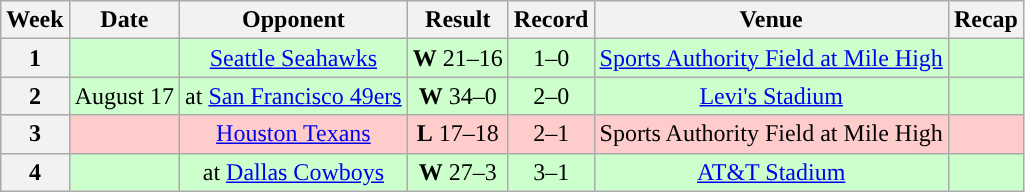<table class="wikitable" style="text-align:center">
<tr>
<th>Week</th>
<th>Date</th>
<th>Opponent</th>
<th>Result</th>
<th>Record</th>
<th>Venue</th>
<th>Recap</th>
</tr>
<tr style="background:#cfc">
<th>1</th>
<td></td>
<td><a href='#'>Seattle Seahawks</a></td>
<td><strong>W</strong> 21–16</td>
<td>1–0</td>
<td><a href='#'>Sports Authority Field at Mile High</a></td>
<td></td>
</tr>
<tr style="background:#cfc">
<th>2</th>
<td>August 17</td>
<td>at <a href='#'>San Francisco 49ers</a></td>
<td><strong>W</strong> 34–0</td>
<td>2–0</td>
<td><a href='#'>Levi's Stadium</a></td>
<td></td>
</tr>
<tr style="background:#fcc">
<th>3</th>
<td></td>
<td><a href='#'>Houston Texans</a></td>
<td><strong>L</strong> 17–18</td>
<td>2–1</td>
<td>Sports Authority Field at Mile High</td>
<td></td>
</tr>
<tr style="background:#cfc">
<th>4</th>
<td></td>
<td>at <a href='#'>Dallas Cowboys</a></td>
<td><strong>W</strong> 27–3</td>
<td>3–1</td>
<td><a href='#'>AT&T Stadium</a></td>
<td></td>
</tr>
</table>
